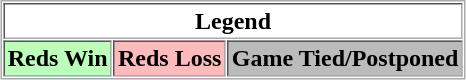<table align="center" border="1" cellpadding="2" cellspacing="1" style="border:1px solid #aaa">
<tr>
<th colspan="3">Legend</th>
</tr>
<tr>
<th bgcolor="bbffbb">Reds Win</th>
<th bgcolor="ffbbbb">Reds Loss</th>
<th bgcolor="bbbbbb">Game Tied/Postponed</th>
</tr>
</table>
